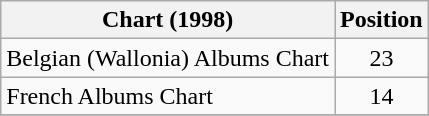<table class="wikitable sortable">
<tr>
<th>Chart (1998)</th>
<th>Position</th>
</tr>
<tr>
<td>Belgian (Wallonia) Albums Chart</td>
<td align="center">23</td>
</tr>
<tr>
<td>French Albums Chart</td>
<td align="center">14</td>
</tr>
<tr>
</tr>
</table>
